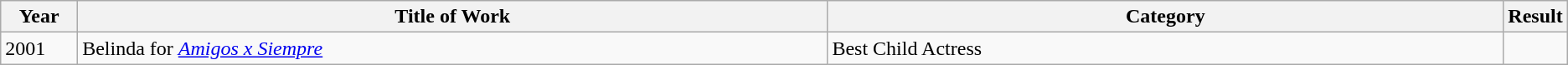<table class="wikitable" style="table-layout: fixed;">
<tr>
<th style="width:5%;">Year</th>
<th style="width:50%;">Title of Work</th>
<th style="width:50%;">Category</th>
<th style="width:10%;">Result</th>
</tr>
<tr>
<td>2001</td>
<td>Belinda for <em><a href='#'>Amigos x Siempre</a></em></td>
<td>Best Child Actress</td>
<td></td>
</tr>
</table>
